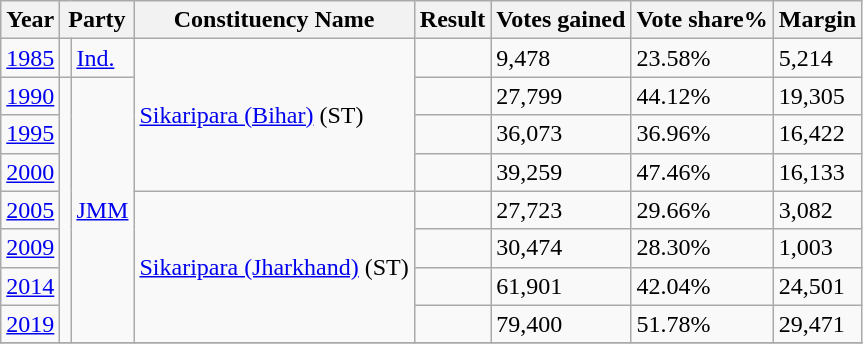<table class="wikitable">
<tr>
<th>Year</th>
<th colspan="2">Party</th>
<th>Constituency Name</th>
<th>Result</th>
<th>Votes gained</th>
<th>Vote share%</th>
<th>Margin</th>
</tr>
<tr>
<td><a href='#'>1985</a></td>
<td bgcolor=></td>
<td><a href='#'>Ind.</a></td>
<td rowspan="4"><a href='#'>Sikaripara (Bihar)</a> (ST)</td>
<td></td>
<td>9,478</td>
<td>23.58%</td>
<td>5,214</td>
</tr>
<tr>
<td><a href='#'>1990</a></td>
<td rowspan="7" bgcolor=></td>
<td rowspan="7"><a href='#'>JMM</a></td>
<td></td>
<td>27,799</td>
<td>44.12%</td>
<td>19,305</td>
</tr>
<tr>
<td><a href='#'>1995</a></td>
<td></td>
<td>36,073</td>
<td>36.96%</td>
<td>16,422</td>
</tr>
<tr>
<td><a href='#'>2000</a></td>
<td></td>
<td>39,259</td>
<td>47.46%</td>
<td>16,133</td>
</tr>
<tr>
<td><a href='#'>2005</a></td>
<td rowspan="4"><a href='#'>Sikaripara (Jharkhand)</a> (ST)</td>
<td></td>
<td>27,723</td>
<td>29.66%</td>
<td>3,082</td>
</tr>
<tr>
<td><a href='#'>2009</a></td>
<td></td>
<td>30,474</td>
<td>28.30%</td>
<td>1,003</td>
</tr>
<tr>
<td><a href='#'>2014</a></td>
<td></td>
<td>61,901</td>
<td>42.04%</td>
<td>24,501</td>
</tr>
<tr>
<td><a href='#'>2019</a></td>
<td></td>
<td>79,400</td>
<td>51.78%</td>
<td>29,471</td>
</tr>
<tr>
</tr>
</table>
